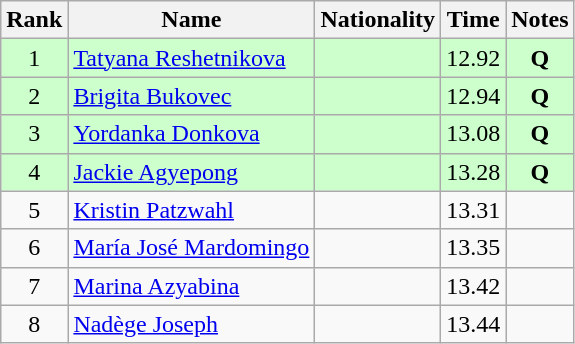<table class="wikitable sortable" style="text-align:center">
<tr>
<th>Rank</th>
<th>Name</th>
<th>Nationality</th>
<th>Time</th>
<th>Notes</th>
</tr>
<tr bgcolor=ccffcc>
<td>1</td>
<td align=left><a href='#'>Tatyana Reshetnikova</a></td>
<td align=left></td>
<td>12.92</td>
<td><strong>Q</strong></td>
</tr>
<tr bgcolor=ccffcc>
<td>2</td>
<td align=left><a href='#'>Brigita Bukovec</a></td>
<td align=left></td>
<td>12.94</td>
<td><strong>Q</strong></td>
</tr>
<tr bgcolor=ccffcc>
<td>3</td>
<td align=left><a href='#'>Yordanka Donkova</a></td>
<td align=left></td>
<td>13.08</td>
<td><strong>Q</strong></td>
</tr>
<tr bgcolor=ccffcc>
<td>4</td>
<td align=left><a href='#'>Jackie Agyepong</a></td>
<td align=left></td>
<td>13.28</td>
<td><strong>Q</strong></td>
</tr>
<tr>
<td>5</td>
<td align=left><a href='#'>Kristin Patzwahl</a></td>
<td align=left></td>
<td>13.31</td>
<td></td>
</tr>
<tr>
<td>6</td>
<td align=left><a href='#'>María José Mardomingo</a></td>
<td align=left></td>
<td>13.35</td>
<td></td>
</tr>
<tr>
<td>7</td>
<td align=left><a href='#'>Marina Azyabina</a></td>
<td align=left></td>
<td>13.42</td>
<td></td>
</tr>
<tr>
<td>8</td>
<td align=left><a href='#'>Nadège Joseph</a></td>
<td align=left></td>
<td>13.44</td>
<td></td>
</tr>
</table>
